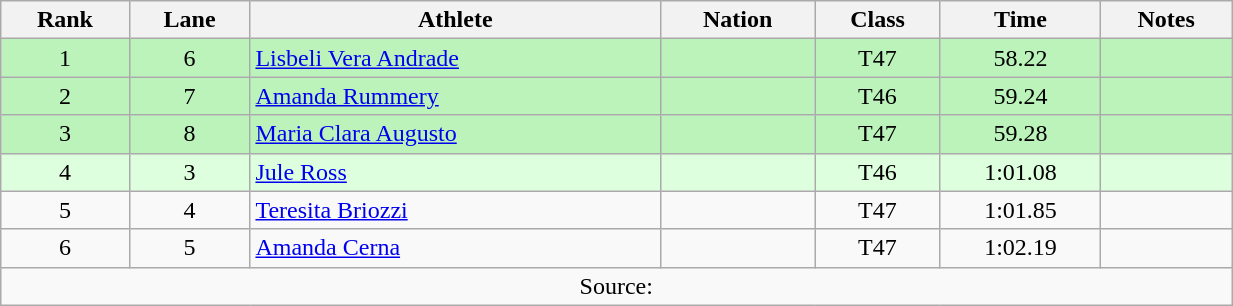<table class="wikitable sortable" style="text-align:center;width: 65%;">
<tr>
<th scope="col">Rank</th>
<th scope="col">Lane</th>
<th scope="col">Athlete</th>
<th scope="col">Nation</th>
<th scope="col">Class</th>
<th scope="col">Time</th>
<th scope="col">Notes</th>
</tr>
<tr bgcolor=bbf3bb>
<td>1</td>
<td>6</td>
<td align=left><a href='#'>Lisbeli Vera Andrade</a></td>
<td align=left></td>
<td>T47</td>
<td>58.22</td>
<td></td>
</tr>
<tr bgcolor=bbf3bb>
<td>2</td>
<td>7</td>
<td align=left><a href='#'>Amanda Rummery</a></td>
<td align=left></td>
<td>T46</td>
<td>59.24</td>
<td></td>
</tr>
<tr bgcolor=bbf3bb>
<td>3</td>
<td>8</td>
<td align=left><a href='#'>Maria Clara Augusto</a></td>
<td align=left></td>
<td>T47</td>
<td>59.28</td>
<td></td>
</tr>
<tr bgcolor=ddffdd>
<td>4</td>
<td>3</td>
<td align=left><a href='#'>Jule Ross</a></td>
<td align=left></td>
<td>T46</td>
<td>1:01.08</td>
<td></td>
</tr>
<tr>
<td>5</td>
<td>4</td>
<td align=left><a href='#'>Teresita Briozzi</a></td>
<td align=left></td>
<td>T47</td>
<td>1:01.85</td>
<td></td>
</tr>
<tr>
<td>6</td>
<td>5</td>
<td align=left><a href='#'>Amanda Cerna</a></td>
<td align=left></td>
<td>T47</td>
<td>1:02.19</td>
<td></td>
</tr>
<tr class="sortbottom">
<td colspan=7>Source:</td>
</tr>
</table>
